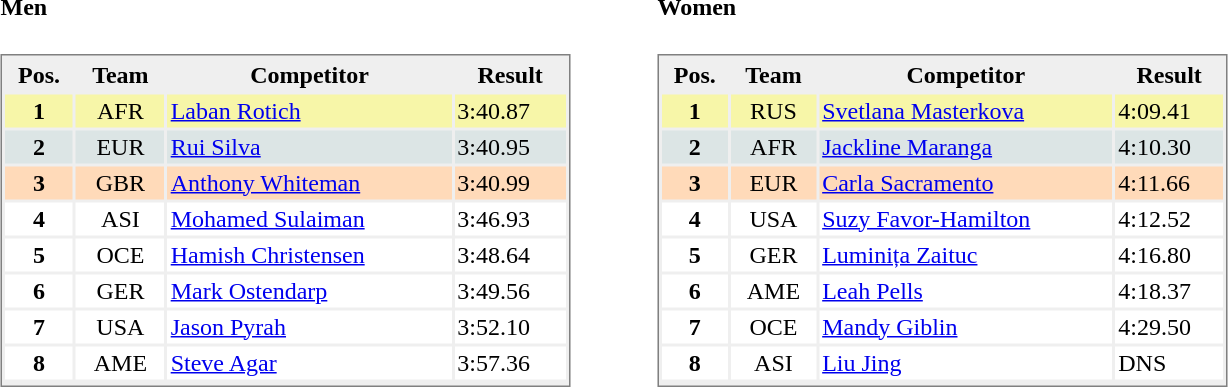<table>
<tr>
<td valign="top"><br><h4>Men</h4><table style="border-style:solid;border-width:1px;border-color:#808080;background-color:#EFEFEF" cellspacing="2" cellpadding="2" width="380px">
<tr bgcolor="#EFEFEF">
<th>Pos.</th>
<th>Team</th>
<th>Competitor</th>
<th>Result</th>
</tr>
<tr align="center" valign="top" bgcolor="#F7F6A8">
<th>1</th>
<td>AFR</td>
<td align="left"><a href='#'>Laban Rotich</a></td>
<td align="left">3:40.87</td>
</tr>
<tr align="center" valign="top" bgcolor="#DCE5E5">
<th>2</th>
<td>EUR</td>
<td align="left"><a href='#'>Rui Silva</a></td>
<td align="left">3:40.95</td>
</tr>
<tr align="center" valign="top" bgcolor="#FFDAB9">
<th>3</th>
<td>GBR</td>
<td align="left"><a href='#'>Anthony Whiteman</a></td>
<td align="left">3:40.99</td>
</tr>
<tr align="center" valign="top" bgcolor="#FFFFFF">
<th>4</th>
<td>ASI</td>
<td align="left"><a href='#'>Mohamed Sulaiman</a></td>
<td align="left">3:46.93</td>
</tr>
<tr align="center" valign="top" bgcolor="#FFFFFF">
<th>5</th>
<td>OCE</td>
<td align="left"><a href='#'>Hamish Christensen</a></td>
<td align="left">3:48.64</td>
</tr>
<tr align="center" valign="top" bgcolor="#FFFFFF">
<th>6</th>
<td>GER</td>
<td align="left"><a href='#'>Mark Ostendarp</a></td>
<td align="left">3:49.56</td>
</tr>
<tr align="center" valign="top" bgcolor="#FFFFFF">
<th>7</th>
<td>USA</td>
<td align="left"><a href='#'>Jason Pyrah</a></td>
<td align="left">3:52.10</td>
</tr>
<tr align="center" valign="top" bgcolor="#FFFFFF">
<th>8</th>
<td>AME</td>
<td align="left"><a href='#'>Steve Agar</a></td>
<td align="left">3:57.36</td>
</tr>
<tr align="center" valign="top" bgcolor="#FFFFFF">
</tr>
</table>
</td>
<td width="50"> </td>
<td valign="top"><br><h4>Women</h4><table style="border-style:solid;border-width:1px;border-color:#808080;background-color:#EFEFEF" cellspacing="2" cellpadding="2" width="380px">
<tr bgcolor="#EFEFEF">
<th>Pos.</th>
<th>Team</th>
<th>Competitor</th>
<th>Result</th>
</tr>
<tr align="center" valign="top" bgcolor="#F7F6A8">
<th>1</th>
<td>RUS</td>
<td align="left"><a href='#'>Svetlana Masterkova</a></td>
<td align="left">4:09.41</td>
</tr>
<tr align="center" valign="top" bgcolor="#DCE5E5">
<th>2</th>
<td>AFR</td>
<td align="left"><a href='#'>Jackline Maranga</a></td>
<td align="left">4:10.30</td>
</tr>
<tr align="center" valign="top" bgcolor="#FFDAB9">
<th>3</th>
<td>EUR</td>
<td align="left"><a href='#'>Carla Sacramento</a></td>
<td align="left">4:11.66</td>
</tr>
<tr align="center" valign="top" bgcolor="#FFFFFF">
<th>4</th>
<td>USA</td>
<td align="left"><a href='#'>Suzy Favor-Hamilton</a></td>
<td align="left">4:12.52</td>
</tr>
<tr align="center" valign="top" bgcolor="#FFFFFF">
<th>5</th>
<td>GER</td>
<td align="left"><a href='#'>Luminița Zaituc</a></td>
<td align="left">4:16.80</td>
</tr>
<tr align="center" valign="top" bgcolor="#FFFFFF">
<th>6</th>
<td>AME</td>
<td align="left"><a href='#'>Leah Pells</a></td>
<td align="left">4:18.37</td>
</tr>
<tr align="center" valign="top" bgcolor="#FFFFFF">
<th>7</th>
<td>OCE</td>
<td align="left"><a href='#'>Mandy Giblin</a></td>
<td align="left">4:29.50</td>
</tr>
<tr align="center" valign="top" bgcolor="#FFFFFF">
<th>8</th>
<td>ASI</td>
<td align="left"><a href='#'>Liu Jing</a></td>
<td align="left">DNS</td>
</tr>
<tr align="center" valign="top" bgcolor="#FFFFFF">
</tr>
</table>
</td>
</tr>
</table>
